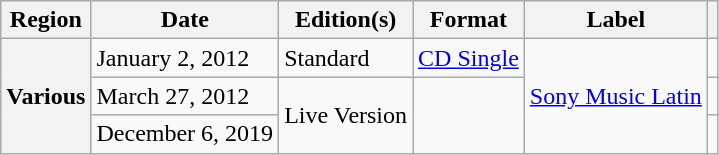<table class="wikitable plainrowheaders">
<tr>
<th scope="col">Region</th>
<th scope="col">Date</th>
<th scope="col">Edition(s)</th>
<th scope="col">Format</th>
<th scope="col">Label</th>
<th scope="col"></th>
</tr>
<tr>
<th rowspan="3" scope="row">Various</th>
<td>January 2, 2012</td>
<td>Standard</td>
<td><a href='#'>CD Single</a></td>
<td rowspan="3"><a href='#'>Sony Music Latin</a></td>
<td></td>
</tr>
<tr>
<td>March 27, 2012</td>
<td rowspan="2">Live Version</td>
<td rowspan="2"></td>
<td></td>
</tr>
<tr>
<td>December 6, 2019</td>
<td></td>
</tr>
</table>
